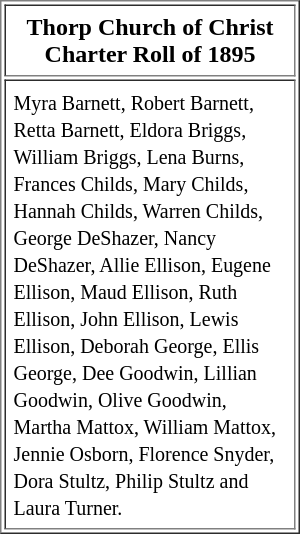<table border="1" cellpadding="5" width="200px" align="right">
<tr>
<th scope="col"><strong>Thorp Church of Christ<br>Charter Roll of 1895</strong></th>
</tr>
<tr>
<td><small>Myra Barnett, Robert Barnett, Retta Barnett, Eldora Briggs, William Briggs, Lena Burns, Frances Childs, Mary Childs, Hannah Childs, Warren Childs, George DeShazer, Nancy DeShazer, Allie Ellison, Eugene Ellison, Maud Ellison, Ruth Ellison, John Ellison, Lewis Ellison, Deborah George, Ellis George, Dee Goodwin, Lillian Goodwin, Olive Goodwin, Martha Mattox, William Mattox, Jennie Osborn, Florence Snyder, Dora Stultz, Philip Stultz and Laura Turner.</small></td>
</tr>
</table>
